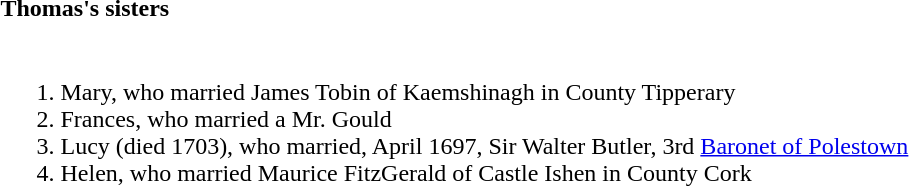<table>
<tr>
<th align="left">Thomas's sisters</th>
</tr>
<tr>
<td><br><ol><li>Mary, who married James Tobin of Kaemshinagh in County Tipperary</li><li>Frances, who married a Mr. Gould</li><li>Lucy (died 1703), who married, April 1697, Sir Walter Butler, 3rd <a href='#'>Baronet of Polestown</a></li><li>Helen, who married Maurice FitzGerald of Castle Ishen in County Cork</li></ol></td>
</tr>
</table>
